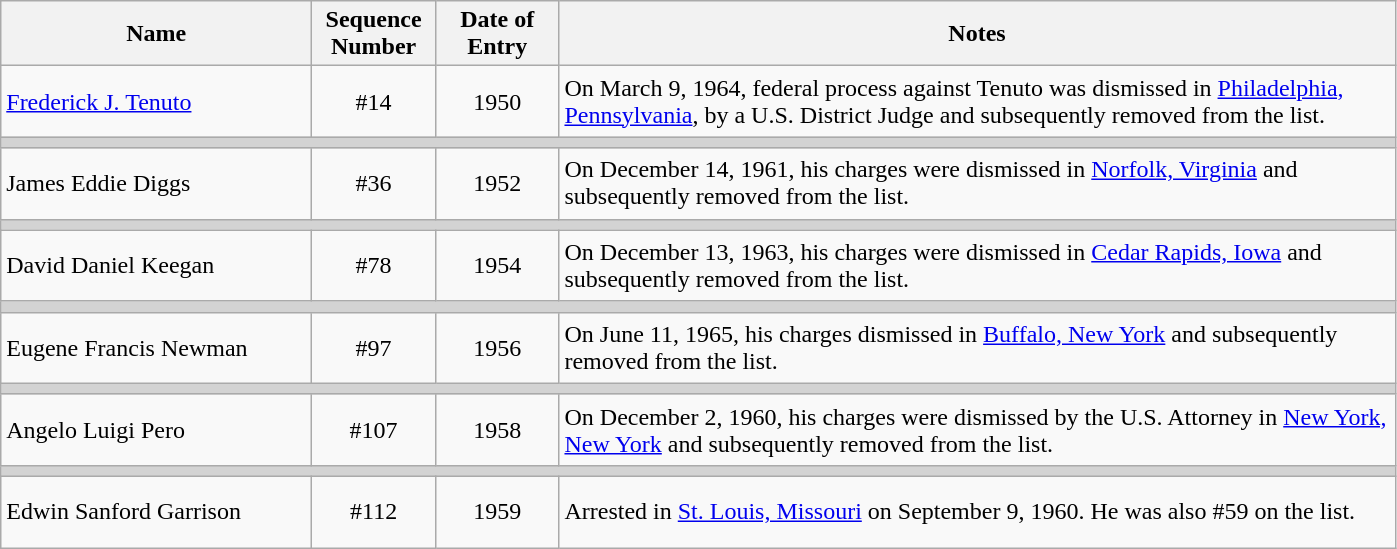<table class="wikitable">
<tr>
<th width="200">Name</th>
<th width="75">Sequence Number</th>
<th width="75">Date of Entry</th>
<th width="550">Notes</th>
</tr>
<tr>
<td height="40"><a href='#'>Frederick J. Tenuto</a></td>
<td align="center">#14</td>
<td align="center">1950</td>
<td>On March 9, 1964, federal process against Tenuto was dismissed in <a href='#'>Philadelphia, Pennsylvania</a>, by a U.S. District Judge and subsequently removed from the list.</td>
</tr>
<tr>
<td colspan="4" style="background-color:lightgrey;"></td>
</tr>
<tr>
<td height="40">James Eddie Diggs</td>
<td align="center">#36</td>
<td align="center">1952</td>
<td>On December 14, 1961, his charges were dismissed in <a href='#'>Norfolk, Virginia</a> and subsequently removed from the list.</td>
</tr>
<tr>
<td colspan="4" style="background-color:lightgrey;"></td>
</tr>
<tr>
<td height="40">David Daniel Keegan</td>
<td align="center">#78</td>
<td align="center">1954</td>
<td>On December 13, 1963, his charges were dismissed in <a href='#'>Cedar Rapids, Iowa</a> and subsequently removed from the list.</td>
</tr>
<tr>
<td colspan="4" style="background-color:lightgrey;"></td>
</tr>
<tr>
<td height="40">Eugene Francis Newman</td>
<td align="center">#97</td>
<td align="center">1956</td>
<td>On June 11, 1965, his charges dismissed in <a href='#'>Buffalo, New York</a> and subsequently removed from the list.</td>
</tr>
<tr>
<td colspan="4" style="background-color:lightgrey;"></td>
</tr>
<tr>
<td height="40">Angelo Luigi Pero</td>
<td align="center">#107</td>
<td align="center">1958</td>
<td>On December 2, 1960, his charges were dismissed by the U.S. Attorney in <a href='#'>New York, New York</a> and subsequently removed from the list.</td>
</tr>
<tr>
<td colspan="4" style="background-color:lightgrey;"></td>
</tr>
<tr>
<td height="40">Edwin Sanford Garrison</td>
<td align="center">#112</td>
<td align="center">1959</td>
<td>Arrested in <a href='#'>St. Louis, Missouri</a> on September 9, 1960. He was also #59 on the list.</td>
</tr>
</table>
